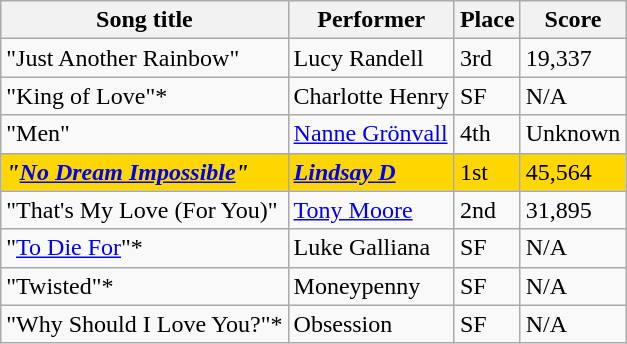<table class="sortable wikitable">
<tr>
<th>Song title</th>
<th>Performer</th>
<th>Place</th>
<th>Score</th>
</tr>
<tr>
<td>"Just Another Rainbow"</td>
<td>Lucy Randell</td>
<td>3rd</td>
<td>19,337</td>
</tr>
<tr>
<td>"King of Love"*</td>
<td>Charlotte Henry</td>
<td>SF</td>
<td>N/A</td>
</tr>
<tr>
<td>"Men"</td>
<td><a href='#'>Nanne Grönvall</a></td>
<td>4th</td>
<td>Unknown</td>
</tr>
<tr style="background:gold;">
<td><strong><em>"<a href='#'>No Dream Impossible</a>"</em></strong></td>
<td><strong><em><a href='#'>Lindsay D</a></em></strong></td>
<td>1st</td>
<td>45,564</td>
</tr>
<tr>
<td>"That's My Love (For You)"</td>
<td><a href='#'>Tony Moore</a></td>
<td>2nd</td>
<td>31,895</td>
</tr>
<tr>
<td>"<a href='#'>To Die For</a>"*</td>
<td>Luke Galliana</td>
<td>SF</td>
<td>N/A</td>
</tr>
<tr>
<td>"Twisted"*</td>
<td>Moneypenny</td>
<td>SF</td>
<td>N/A</td>
</tr>
<tr>
<td>"Why Should I Love You?"*</td>
<td>Obsession</td>
<td>SF</td>
<td>N/A</td>
</tr>
</table>
